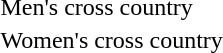<table>
<tr>
<td style="white-space: nowrap;">Men's cross country</td>
<td></td>
<td></td>
<td></td>
</tr>
<tr>
<td style="white-space: nowrap;">Women's cross country</td>
<td></td>
<td></td>
<td></td>
</tr>
</table>
